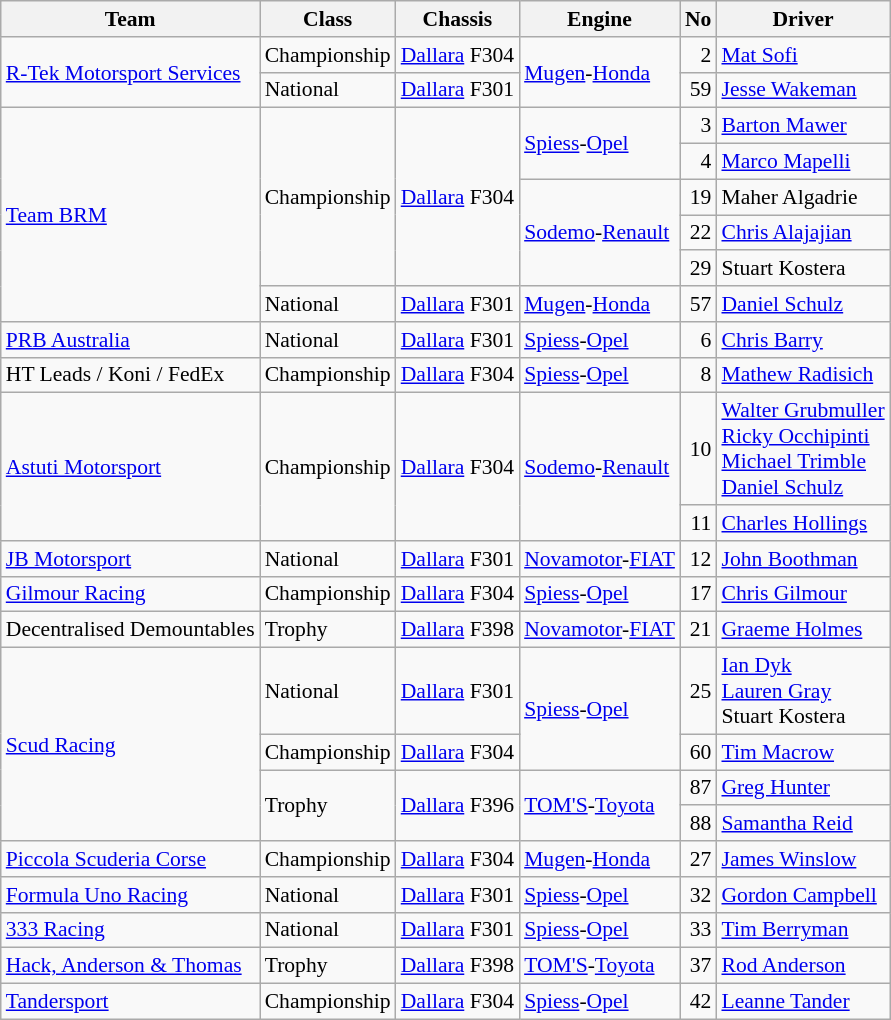<table class="wikitable" style="font-size: 90%;">
<tr>
<th>Team</th>
<th>Class</th>
<th>Chassis</th>
<th>Engine</th>
<th>No</th>
<th>Driver</th>
</tr>
<tr>
<td rowspan=2><a href='#'>R-Tek Motorsport Services</a></td>
<td>Championship</td>
<td><a href='#'>Dallara</a> F304</td>
<td rowspan=2><a href='#'>Mugen</a>-<a href='#'>Honda</a></td>
<td style="text-align:right;">2</td>
<td> <a href='#'>Mat Sofi</a></td>
</tr>
<tr>
<td>National</td>
<td><a href='#'>Dallara</a> F301</td>
<td style="text-align:right;">59</td>
<td> <a href='#'>Jesse Wakeman</a></td>
</tr>
<tr>
<td rowspan=6><a href='#'>Team BRM</a></td>
<td rowspan=5>Championship</td>
<td rowspan=5><a href='#'>Dallara</a> F304</td>
<td rowspan=2><a href='#'>Spiess</a>-<a href='#'>Opel</a></td>
<td style="text-align:right;">3</td>
<td> <a href='#'>Barton Mawer</a></td>
</tr>
<tr>
<td style="text-align:right;">4</td>
<td> <a href='#'>Marco Mapelli</a></td>
</tr>
<tr>
<td rowspan=3><a href='#'>Sodemo</a>-<a href='#'>Renault</a></td>
<td style="text-align:right;">19</td>
<td> Maher Algadrie</td>
</tr>
<tr>
<td style="text-align:right;">22</td>
<td> <a href='#'>Chris Alajajian</a></td>
</tr>
<tr>
<td style="text-align:right;">29</td>
<td> Stuart Kostera</td>
</tr>
<tr>
<td>National</td>
<td><a href='#'>Dallara</a> F301</td>
<td><a href='#'>Mugen</a>-<a href='#'>Honda</a></td>
<td style="text-align:right;">57</td>
<td> <a href='#'>Daniel Schulz</a></td>
</tr>
<tr>
<td><a href='#'>PRB Australia</a></td>
<td>National</td>
<td><a href='#'>Dallara</a> F301</td>
<td><a href='#'>Spiess</a>-<a href='#'>Opel</a></td>
<td style="text-align:right;">6</td>
<td> <a href='#'>Chris Barry</a></td>
</tr>
<tr>
<td>HT Leads / Koni / FedEx</td>
<td>Championship</td>
<td><a href='#'>Dallara</a> F304</td>
<td><a href='#'>Spiess</a>-<a href='#'>Opel</a></td>
<td style="text-align:right;">8</td>
<td> <a href='#'>Mathew Radisich</a></td>
</tr>
<tr>
<td rowspan=2><a href='#'>Astuti Motorsport</a></td>
<td rowspan=2>Championship</td>
<td rowspan=2><a href='#'>Dallara</a> F304</td>
<td rowspan=2><a href='#'>Sodemo</a>-<a href='#'>Renault</a></td>
<td style="text-align:right;">10</td>
<td> <a href='#'>Walter Grubmuller</a><br> <a href='#'>Ricky Occhipinti</a><br> <a href='#'>Michael Trimble</a><br> <a href='#'>Daniel Schulz</a></td>
</tr>
<tr>
<td style="text-align:right;">11</td>
<td> <a href='#'>Charles Hollings</a></td>
</tr>
<tr>
<td><a href='#'>JB Motorsport</a></td>
<td>National</td>
<td><a href='#'>Dallara</a> F301</td>
<td><a href='#'>Novamotor</a>-<a href='#'>FIAT</a></td>
<td style="text-align:right;">12</td>
<td> <a href='#'>John Boothman</a></td>
</tr>
<tr>
<td><a href='#'>Gilmour Racing</a></td>
<td>Championship</td>
<td><a href='#'>Dallara</a> F304</td>
<td><a href='#'>Spiess</a>-<a href='#'>Opel</a></td>
<td style="text-align:right;">17</td>
<td> <a href='#'>Chris Gilmour</a></td>
</tr>
<tr>
<td>Decentralised Demountables</td>
<td>Trophy</td>
<td><a href='#'>Dallara</a> F398</td>
<td><a href='#'>Novamotor</a>-<a href='#'>FIAT</a></td>
<td style="text-align:right;">21</td>
<td> <a href='#'>Graeme Holmes</a></td>
</tr>
<tr>
<td rowspan=4><a href='#'>Scud Racing</a></td>
<td>National</td>
<td><a href='#'>Dallara</a> F301</td>
<td rowspan=2><a href='#'>Spiess</a>-<a href='#'>Opel</a></td>
<td style="text-align:right;">25</td>
<td> <a href='#'>Ian Dyk</a><br> <a href='#'>Lauren Gray</a><br> Stuart Kostera</td>
</tr>
<tr>
<td>Championship</td>
<td><a href='#'>Dallara</a> F304</td>
<td style="text-align:right;">60</td>
<td> <a href='#'>Tim Macrow</a></td>
</tr>
<tr>
<td rowspan=2>Trophy</td>
<td rowspan=2><a href='#'>Dallara</a> F396</td>
<td rowspan=2><a href='#'>TOM'S</a>-<a href='#'>Toyota</a></td>
<td style="text-align:right;">87</td>
<td> <a href='#'>Greg Hunter</a></td>
</tr>
<tr>
<td style="text-align:right;">88</td>
<td> <a href='#'>Samantha Reid</a></td>
</tr>
<tr>
<td><a href='#'>Piccola Scuderia Corse</a></td>
<td>Championship</td>
<td><a href='#'>Dallara</a> F304</td>
<td><a href='#'>Mugen</a>-<a href='#'>Honda</a></td>
<td style="text-align:right;">27</td>
<td> <a href='#'>James Winslow</a></td>
</tr>
<tr>
<td><a href='#'>Formula Uno Racing</a></td>
<td>National</td>
<td><a href='#'>Dallara</a> F301</td>
<td><a href='#'>Spiess</a>-<a href='#'>Opel</a></td>
<td style="text-align:right;">32</td>
<td> <a href='#'>Gordon Campbell</a></td>
</tr>
<tr>
<td><a href='#'>333 Racing</a></td>
<td>National</td>
<td><a href='#'>Dallara</a> F301</td>
<td><a href='#'>Spiess</a>-<a href='#'>Opel</a></td>
<td style="text-align:right;">33</td>
<td> <a href='#'>Tim Berryman</a></td>
</tr>
<tr>
<td><a href='#'>Hack, Anderson & Thomas</a></td>
<td>Trophy</td>
<td><a href='#'>Dallara</a> F398</td>
<td><a href='#'>TOM'S</a>-<a href='#'>Toyota</a></td>
<td style="text-align:right;">37</td>
<td> <a href='#'>Rod Anderson</a></td>
</tr>
<tr>
<td><a href='#'>Tandersport</a></td>
<td>Championship</td>
<td><a href='#'>Dallara</a> F304</td>
<td><a href='#'>Spiess</a>-<a href='#'>Opel</a></td>
<td style="text-align:right;">42</td>
<td> <a href='#'>Leanne Tander</a></td>
</tr>
</table>
